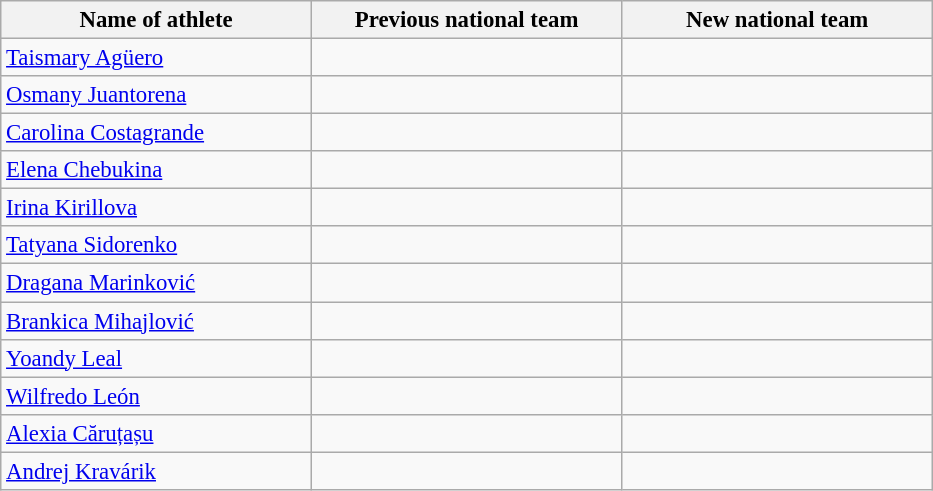<table class="wikitable sortable" style="border-collapse: collapse; font-size: 95%;">
<tr>
<th width=200>Name of athlete</th>
<th width=200>Previous national team</th>
<th width=200>New national team</th>
</tr>
<tr>
<td><a href='#'>Taismary Agüero</a></td>
<td></td>
<td></td>
</tr>
<tr>
<td><a href='#'>Osmany Juantorena</a></td>
<td></td>
<td></td>
</tr>
<tr>
<td><a href='#'>Carolina Costagrande</a></td>
<td></td>
<td></td>
</tr>
<tr>
<td><a href='#'>Elena Chebukina</a></td>
<td></td>
<td></td>
</tr>
<tr>
<td><a href='#'>Irina Kirillova</a></td>
<td></td>
<td></td>
</tr>
<tr>
<td><a href='#'>Tatyana Sidorenko</a></td>
<td></td>
<td></td>
</tr>
<tr>
<td><a href='#'>Dragana Marinković</a></td>
<td></td>
<td></td>
</tr>
<tr>
<td><a href='#'>Brankica Mihajlović</a></td>
<td></td>
<td></td>
</tr>
<tr>
<td><a href='#'>Yoandy Leal</a></td>
<td></td>
<td></td>
</tr>
<tr>
<td><a href='#'>Wilfredo León</a></td>
<td></td>
<td></td>
</tr>
<tr>
<td><a href='#'>Alexia Căruțașu</a></td>
<td></td>
<td></td>
</tr>
<tr>
<td><a href='#'>Andrej Kravárik</a></td>
<td></td>
<td></td>
</tr>
</table>
